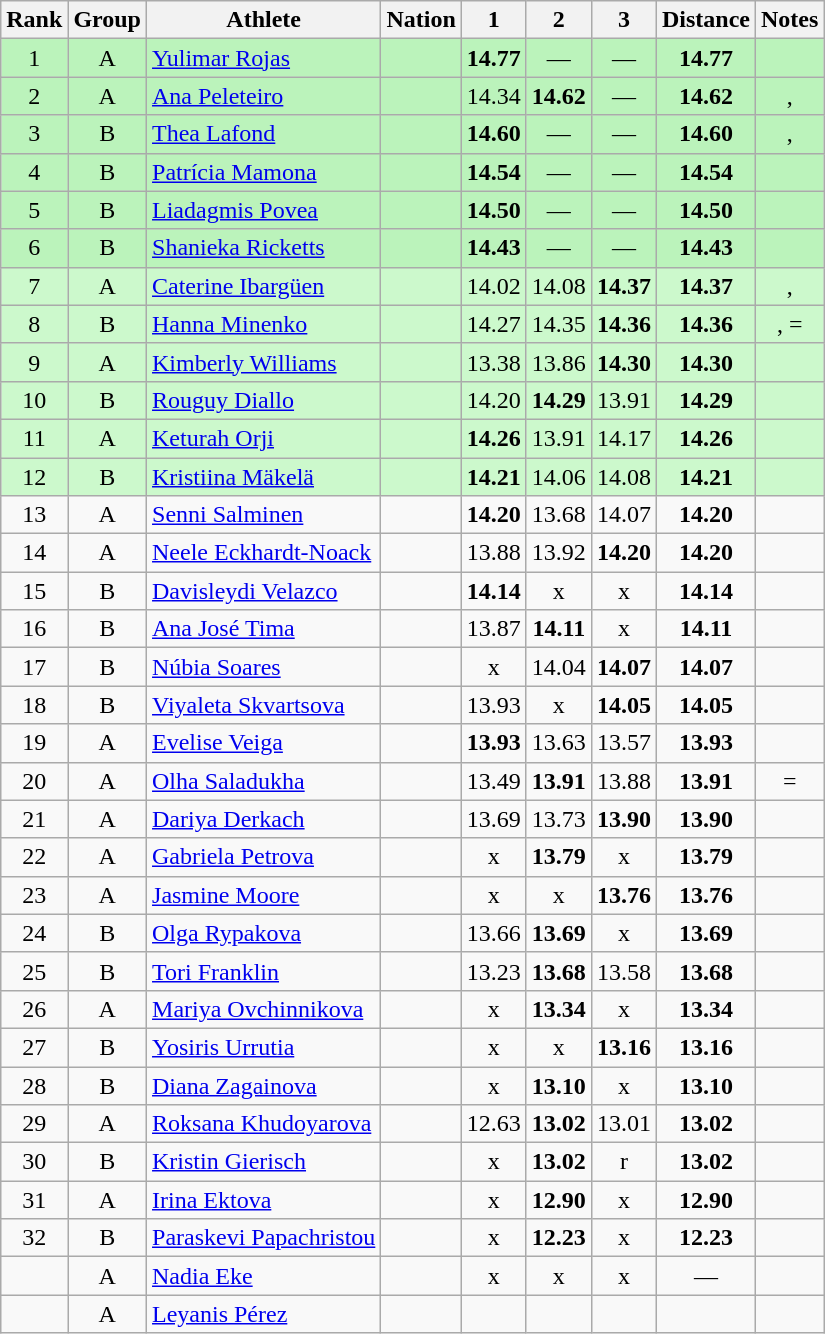<table class="wikitable sortable" style="text-align:center">
<tr>
<th>Rank</th>
<th>Group</th>
<th>Athlete</th>
<th>Nation</th>
<th>1</th>
<th>2</th>
<th>3</th>
<th>Distance</th>
<th>Notes</th>
</tr>
<tr bgcolor="bbf3bb">
<td>1</td>
<td>A</td>
<td align="left"><a href='#'>Yulimar Rojas</a></td>
<td align="left"></td>
<td><strong>14.77</strong></td>
<td>—</td>
<td>—</td>
<td><strong>14.77</strong></td>
<td></td>
</tr>
<tr bgcolor="bbf3bb">
<td>2</td>
<td>A</td>
<td align="left"><a href='#'>Ana Peleteiro</a></td>
<td align="left"></td>
<td>14.34</td>
<td><strong>14.62</strong></td>
<td>—</td>
<td><strong>14.62</strong></td>
<td>, </td>
</tr>
<tr bgcolor="bbf3bb">
<td>3</td>
<td>B</td>
<td align="left"><a href='#'>Thea Lafond</a></td>
<td align="left"></td>
<td><strong>14.60</strong></td>
<td>—</td>
<td>—</td>
<td><strong>14.60</strong></td>
<td>, </td>
</tr>
<tr bgcolor="bbf3bb">
<td>4</td>
<td>B</td>
<td align="left"><a href='#'>Patrícia Mamona</a></td>
<td align="left"></td>
<td><strong>14.54</strong></td>
<td>—</td>
<td>—</td>
<td><strong>14.54</strong></td>
<td></td>
</tr>
<tr bgcolor="bbf3bb">
<td>5</td>
<td>B</td>
<td align="left"><a href='#'>Liadagmis Povea</a></td>
<td align="left"></td>
<td><strong>14.50</strong></td>
<td>—</td>
<td>—</td>
<td><strong>14.50</strong></td>
<td></td>
</tr>
<tr bgcolor="bbf3bb">
<td>6</td>
<td>B</td>
<td align="left"><a href='#'>Shanieka Ricketts</a></td>
<td align="left"></td>
<td><strong>14.43</strong></td>
<td>—</td>
<td>—</td>
<td><strong>14.43</strong></td>
<td></td>
</tr>
<tr bgcolor="ccf9cc">
<td>7</td>
<td>A</td>
<td align="left"><a href='#'>Caterine Ibargüen</a></td>
<td align="left"></td>
<td>14.02</td>
<td>14.08</td>
<td><strong>14.37</strong></td>
<td><strong>14.37</strong></td>
<td>, </td>
</tr>
<tr bgcolor="ccf9cc">
<td>8</td>
<td>B</td>
<td align="left"><a href='#'>Hanna Minenko</a></td>
<td align="left"></td>
<td>14.27</td>
<td>14.35</td>
<td><strong>14.36</strong></td>
<td><strong>14.36</strong></td>
<td>, =</td>
</tr>
<tr bgcolor="ccf9cc">
<td>9</td>
<td>A</td>
<td align="left"><a href='#'>Kimberly Williams</a></td>
<td align="left"></td>
<td>13.38</td>
<td>13.86</td>
<td><strong>14.30</strong></td>
<td><strong>14.30</strong></td>
<td></td>
</tr>
<tr bgcolor="ccf9cc">
<td>10</td>
<td>B</td>
<td align="left"><a href='#'>Rouguy Diallo</a></td>
<td align="left"></td>
<td>14.20</td>
<td><strong>14.29</strong></td>
<td>13.91</td>
<td><strong>14.29</strong></td>
<td></td>
</tr>
<tr bgcolor="ccf9cc">
<td>11</td>
<td>A</td>
<td align="left"><a href='#'>Keturah Orji</a></td>
<td align="left"></td>
<td><strong>14.26</strong></td>
<td>13.91</td>
<td>14.17</td>
<td><strong>14.26</strong></td>
<td></td>
</tr>
<tr bgcolor="ccf9cc">
<td>12</td>
<td>B</td>
<td align="left"><a href='#'>Kristiina Mäkelä</a></td>
<td align="left"></td>
<td><strong>14.21</strong></td>
<td>14.06</td>
<td>14.08</td>
<td><strong>14.21</strong></td>
<td></td>
</tr>
<tr>
<td>13</td>
<td>A</td>
<td align="left"><a href='#'>Senni Salminen</a></td>
<td align="left"></td>
<td><strong>14.20</strong></td>
<td>13.68</td>
<td>14.07</td>
<td><strong>14.20</strong></td>
<td></td>
</tr>
<tr>
<td>14</td>
<td>A</td>
<td align="left"><a href='#'>Neele Eckhardt-Noack</a></td>
<td align="left"></td>
<td>13.88</td>
<td>13.92</td>
<td><strong>14.20</strong></td>
<td><strong>14.20</strong></td>
<td></td>
</tr>
<tr>
<td>15</td>
<td>B</td>
<td align="left"><a href='#'>Davisleydi Velazco</a></td>
<td align="left"></td>
<td><strong>14.14</strong></td>
<td>x</td>
<td>x</td>
<td><strong>14.14</strong></td>
<td></td>
</tr>
<tr>
<td>16</td>
<td>B</td>
<td align="left"><a href='#'>Ana José Tima</a></td>
<td align="left"></td>
<td>13.87</td>
<td><strong>14.11</strong></td>
<td>x</td>
<td><strong>14.11</strong></td>
<td></td>
</tr>
<tr>
<td>17</td>
<td>B</td>
<td align="left"><a href='#'>Núbia Soares</a></td>
<td align="left"></td>
<td>x</td>
<td>14.04</td>
<td><strong>14.07</strong></td>
<td><strong>14.07</strong></td>
<td></td>
</tr>
<tr>
<td>18</td>
<td>B</td>
<td align="left"><a href='#'>Viyaleta Skvartsova</a></td>
<td align="left"></td>
<td>13.93</td>
<td>x</td>
<td><strong>14.05</strong></td>
<td><strong>14.05</strong></td>
<td></td>
</tr>
<tr>
<td>19</td>
<td>A</td>
<td align="left"><a href='#'>Evelise Veiga</a></td>
<td align="left"></td>
<td><strong>13.93</strong></td>
<td>13.63</td>
<td>13.57</td>
<td><strong>13.93</strong></td>
<td></td>
</tr>
<tr>
<td>20</td>
<td>A</td>
<td align="left"><a href='#'>Olha Saladukha</a></td>
<td align="left"></td>
<td>13.49</td>
<td><strong>13.91</strong></td>
<td>13.88</td>
<td><strong>13.91</strong></td>
<td>=</td>
</tr>
<tr>
<td>21</td>
<td>A</td>
<td align="left"><a href='#'>Dariya Derkach</a></td>
<td align="left"></td>
<td>13.69</td>
<td>13.73</td>
<td><strong>13.90</strong></td>
<td><strong>13.90</strong></td>
<td></td>
</tr>
<tr>
<td>22</td>
<td>A</td>
<td align="left"><a href='#'>Gabriela Petrova</a></td>
<td align="left"></td>
<td>x</td>
<td><strong>13.79</strong></td>
<td>x</td>
<td><strong>13.79</strong></td>
<td></td>
</tr>
<tr>
<td>23</td>
<td>A</td>
<td align="left"><a href='#'>Jasmine Moore</a></td>
<td align="left"></td>
<td>x</td>
<td>x</td>
<td><strong>13.76</strong></td>
<td><strong>13.76</strong></td>
<td></td>
</tr>
<tr>
<td>24</td>
<td>B</td>
<td align="left"><a href='#'>Olga Rypakova</a></td>
<td align="left"></td>
<td>13.66</td>
<td><strong>13.69</strong></td>
<td>x</td>
<td><strong>13.69</strong></td>
<td></td>
</tr>
<tr>
<td>25</td>
<td>B</td>
<td align="left"><a href='#'>Tori Franklin</a></td>
<td align="left"></td>
<td>13.23</td>
<td><strong>13.68</strong></td>
<td>13.58</td>
<td><strong>13.68</strong></td>
<td></td>
</tr>
<tr>
<td>26</td>
<td>A</td>
<td align="left"><a href='#'>Mariya Ovchinnikova</a></td>
<td align="left"></td>
<td>x</td>
<td><strong>13.34</strong></td>
<td>x</td>
<td><strong>13.34</strong></td>
<td></td>
</tr>
<tr>
<td>27</td>
<td>B</td>
<td align="left"><a href='#'>Yosiris Urrutia</a></td>
<td align="left"></td>
<td>x</td>
<td>x</td>
<td><strong>13.16</strong></td>
<td><strong>13.16</strong></td>
<td></td>
</tr>
<tr>
<td>28</td>
<td>B</td>
<td align="left"><a href='#'>Diana Zagainova</a></td>
<td align="left"></td>
<td>x</td>
<td><strong>13.10</strong></td>
<td>x</td>
<td><strong>13.10</strong></td>
<td></td>
</tr>
<tr>
<td>29</td>
<td>A</td>
<td align="left"><a href='#'>Roksana Khudoyarova</a></td>
<td align="left"></td>
<td>12.63</td>
<td><strong>13.02</strong></td>
<td>13.01</td>
<td><strong>13.02</strong></td>
<td></td>
</tr>
<tr>
<td>30</td>
<td>B</td>
<td align="left"><a href='#'>Kristin Gierisch</a></td>
<td align="left"></td>
<td>x</td>
<td><strong>13.02</strong></td>
<td>r</td>
<td><strong>13.02</strong></td>
<td></td>
</tr>
<tr>
<td>31</td>
<td>A</td>
<td align="left"><a href='#'>Irina Ektova</a></td>
<td align="left"></td>
<td>x</td>
<td><strong>12.90</strong></td>
<td>x</td>
<td><strong>12.90</strong></td>
<td></td>
</tr>
<tr>
<td>32</td>
<td>B</td>
<td align="left"><a href='#'>Paraskevi Papachristou</a></td>
<td align="left"></td>
<td>x</td>
<td><strong>12.23</strong></td>
<td>x</td>
<td><strong>12.23</strong></td>
<td></td>
</tr>
<tr>
<td></td>
<td>A</td>
<td align="left"><a href='#'>Nadia Eke</a></td>
<td align="left"></td>
<td>x</td>
<td>x</td>
<td>x</td>
<td>—</td>
<td></td>
</tr>
<tr>
<td></td>
<td>A</td>
<td align="left"><a href='#'>Leyanis Pérez</a></td>
<td align="left"></td>
<td></td>
<td></td>
<td></td>
<td></td>
<td></td>
</tr>
</table>
